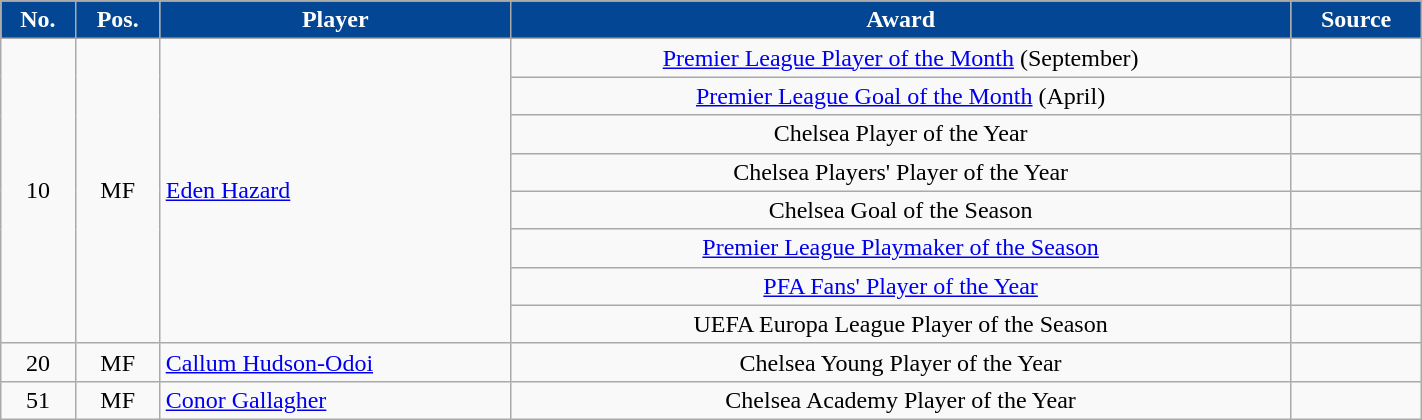<table class="wikitable" style="text-align:center;width:75%;">
<tr>
<th style=background:#034694;color:#FFFFFF>No.</th>
<th style=background:#034694;color:#FFFFFF>Pos.</th>
<th style=background:#034694;color:#FFFFFF>Player</th>
<th style=background:#034694;color:#FFFFFF>Award</th>
<th style=background:#034694;color:#FFFFFF>Source</th>
</tr>
<tr>
<td rowspan=8>10</td>
<td rowspan=8>MF</td>
<td rowspan=8; align=left> <a href='#'>Eden Hazard</a></td>
<td><a href='#'>Premier League Player of the Month</a> (September)</td>
<td></td>
</tr>
<tr>
<td><a href='#'>Premier League Goal of the Month</a> (April)</td>
<td></td>
</tr>
<tr>
<td>Chelsea Player of the Year</td>
<td></td>
</tr>
<tr>
<td>Chelsea Players' Player of the Year</td>
<td></td>
</tr>
<tr>
<td>Chelsea Goal of the Season</td>
<td></td>
</tr>
<tr>
<td><a href='#'>Premier League Playmaker of the Season</a></td>
<td></td>
</tr>
<tr>
<td><a href='#'>PFA Fans' Player of the Year</a></td>
<td></td>
</tr>
<tr>
<td>UEFA Europa League Player of the Season</td>
<td></td>
</tr>
<tr>
<td>20</td>
<td>MF</td>
<td align=left> <a href='#'>Callum Hudson-Odoi</a></td>
<td>Chelsea Young Player of the Year</td>
<td></td>
</tr>
<tr>
<td>51</td>
<td>MF</td>
<td align=left> <a href='#'>Conor Gallagher</a></td>
<td>Chelsea Academy Player of the Year</td>
<td></td>
</tr>
</table>
